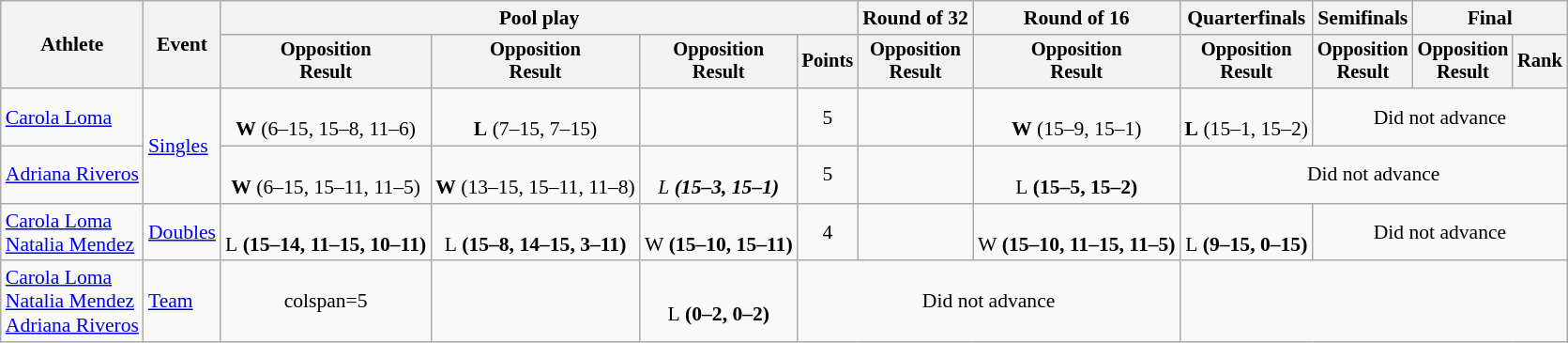<table class=wikitable style="font-size:90%;">
<tr>
<th rowspan=2>Athlete</th>
<th rowspan=2>Event</th>
<th colspan=4>Pool play</th>
<th>Round of 32</th>
<th>Round of 16</th>
<th>Quarterfinals</th>
<th>Semifinals</th>
<th colspan=2>Final</th>
</tr>
<tr style="font-size:95%">
<th>Opposition<br>Result</th>
<th>Opposition<br>Result</th>
<th>Opposition<br>Result</th>
<th>Points</th>
<th>Opposition<br>Result</th>
<th>Opposition<br>Result</th>
<th>Opposition<br>Result</th>
<th>Opposition<br>Result</th>
<th>Opposition<br>Result</th>
<th>Rank</th>
</tr>
<tr align=center>
<td align=left><a href='#'>Carola Loma</a></td>
<td align=left rowspan=2><a href='#'>Singles</a></td>
<td><br><strong>W</strong> (6–15, 15–8, 11–6)</td>
<td><br><strong>L</strong> (7–15, 7–15)</td>
<td><br> </td>
<td>5</td>
<td></td>
<td><br><strong>W</strong> (15–9, 15–1)</td>
<td><br><strong>L</strong> (15–1, 15–2)</td>
<td colspan=3>Did not advance</td>
</tr>
<tr align=center>
<td align=left><a href='#'>Adriana Riveros</a></td>
<td><br><strong>W</strong> (6–15, 15–11, 11–5)</td>
<td><br><strong>W</strong> (13–15, 15–11, 11–8)</td>
<td><br><em>L<strong> (15–3, 15–1)</td>
<td>5</td>
<td></td>
<td><br></strong>L<strong> (15–5, 15–2)</td>
<td colspan=4>Did not advance</td>
</tr>
<tr align=center>
<td align=left><a href='#'>Carola Loma</a><br><a href='#'>Natalia Mendez</a></td>
<td align=left><a href='#'>Doubles</a></td>
<td><br></strong>L<strong> (15–14, 11–15, 10–11)</td>
<td><br></strong>L<strong> (15–8, 14–15, 3–11)</td>
<td><br></strong>W<strong> (15–10, 15–11)</td>
<td>4</td>
<td></td>
<td><br></strong>W<strong> (15–10, 11–15, 11–5)</td>
<td><br></strong>L<strong> (9–15, 0–15)</td>
<td colspan=3>Did not advance</td>
</tr>
<tr align=center>
<td align=left><a href='#'>Carola Loma</a><br><a href='#'>Natalia Mendez</a><br><a href='#'>Adriana Riveros</a></td>
<td align=left><a href='#'>Team</a></td>
<td>colspan=5 </td>
<td></td>
<td><br></strong>L<strong> (0–2, 0–2)</td>
<td colspan=3>Did not advance</td>
</tr>
</table>
